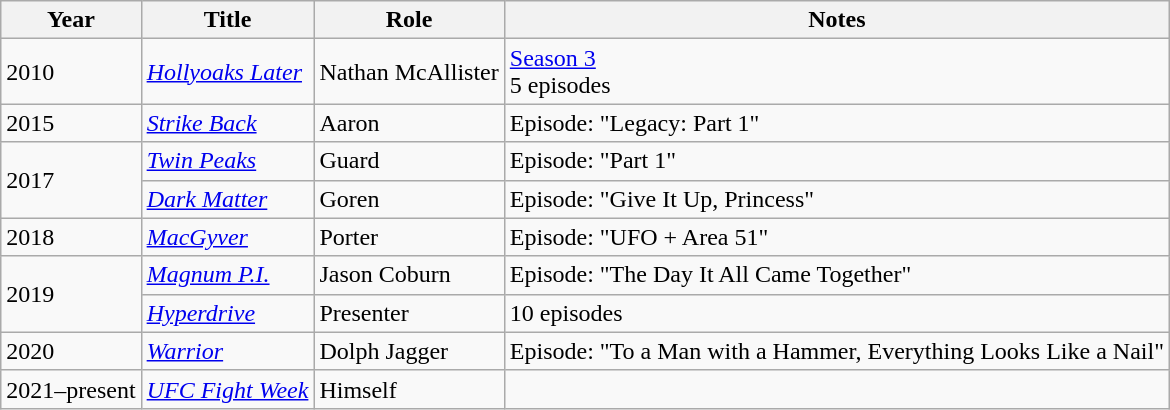<table class="wikitable sortable">
<tr>
<th>Year</th>
<th>Title</th>
<th>Role</th>
<th class="unsortable">Notes</th>
</tr>
<tr>
<td>2010</td>
<td><em><a href='#'>Hollyoaks Later</a></em></td>
<td>Nathan McAllister</td>
<td><a href='#'>Season 3</a><br>5 episodes</td>
</tr>
<tr>
<td>2015</td>
<td><em><a href='#'>Strike Back</a></em></td>
<td>Aaron</td>
<td>Episode: "Legacy: Part 1"</td>
</tr>
<tr>
<td rowspan="2">2017</td>
<td><em><a href='#'>Twin Peaks</a></em></td>
<td>Guard</td>
<td>Episode: "Part 1"</td>
</tr>
<tr>
<td><em><a href='#'>Dark Matter</a></em></td>
<td>Goren</td>
<td>Episode: "Give It Up, Princess"</td>
</tr>
<tr>
<td>2018</td>
<td><em><a href='#'>MacGyver</a></em></td>
<td>Porter</td>
<td>Episode: "UFO + Area 51"</td>
</tr>
<tr>
<td rowspan="2">2019</td>
<td><em><a href='#'>Magnum P.I.</a></em></td>
<td>Jason Coburn</td>
<td>Episode: "The Day It All Came Together"</td>
</tr>
<tr>
<td><em><a href='#'>Hyperdrive</a></em></td>
<td>Presenter</td>
<td>10 episodes</td>
</tr>
<tr>
<td>2020</td>
<td><em><a href='#'>Warrior</a></em></td>
<td>Dolph Jagger</td>
<td>Episode: "To a Man with a Hammer, Everything Looks Like a Nail"</td>
</tr>
<tr>
<td>2021–present</td>
<td><em><a href='#'>UFC Fight Week</a></em></td>
<td>Himself</td>
<td></td>
</tr>
</table>
